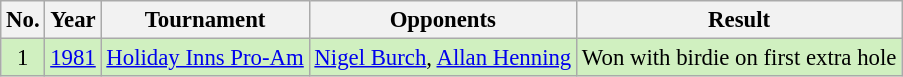<table class="wikitable" style="font-size:95%;">
<tr>
<th>No.</th>
<th>Year</th>
<th>Tournament</th>
<th>Opponents</th>
<th>Result</th>
</tr>
<tr style="background:#D0F0C0;">
<td align=center>1</td>
<td><a href='#'>1981</a></td>
<td><a href='#'>Holiday Inns Pro-Am</a></td>
<td> <a href='#'>Nigel Burch</a>,  <a href='#'>Allan Henning</a></td>
<td>Won with birdie on first extra hole</td>
</tr>
</table>
